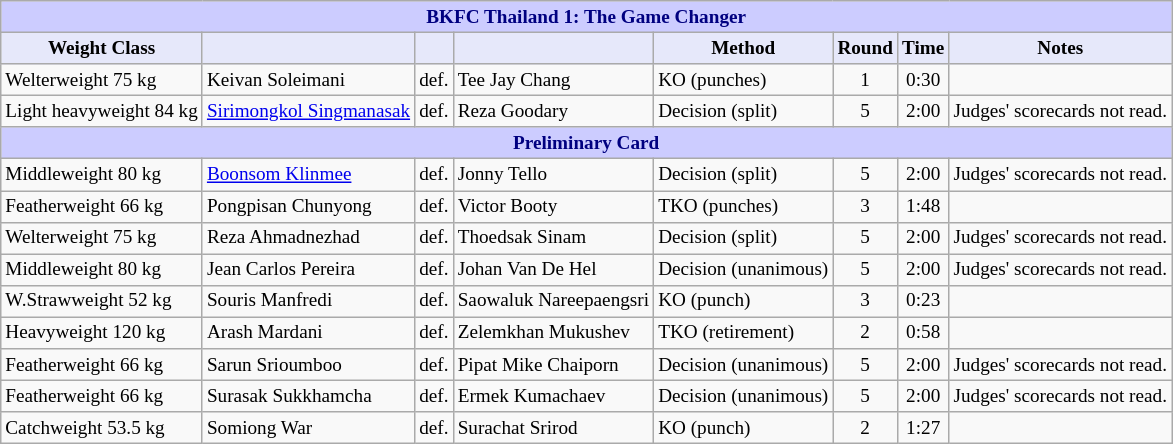<table class="wikitable" style="font-size: 80%;">
<tr>
<th colspan="8" style="background-color: #ccf; color: #000080; text-align: center;"><strong>BKFC Thailand 1: The Game Changer</strong></th>
</tr>
<tr>
<th colspan="1" style="background-color: #E6E8FA; color: #000000; text-align: center;">Weight Class</th>
<th colspan="1" style="background-color: #E6E8FA; color: #000000; text-align: center;"></th>
<th colspan="1" style="background-color: #E6E8FA; color: #000000; text-align: center;"></th>
<th colspan="1" style="background-color: #E6E8FA; color: #000000; text-align: center;"></th>
<th colspan="1" style="background-color: #E6E8FA; color: #000000; text-align: center;">Method</th>
<th colspan="1" style="background-color: #E6E8FA; color: #000000; text-align: center;">Round</th>
<th colspan="1" style="background-color: #E6E8FA; color: #000000; text-align: center;">Time</th>
<th colspan="1" style="background-color: #E6E8FA; color: #000000; text-align: center;">Notes</th>
</tr>
<tr>
<td>Welterweight 75 kg</td>
<td> Keivan Soleimani</td>
<td align=center>def.</td>
<td> Tee Jay Chang</td>
<td>KO (punches)</td>
<td align=center>1</td>
<td align=center>0:30</td>
<td></td>
</tr>
<tr>
<td>Light heavyweight 84 kg</td>
<td><a href='#'>Sirimongkol Singmanasak</a></td>
<td align=center>def.</td>
<td> Reza Goodary</td>
<td>Decision (split)</td>
<td align=center>5</td>
<td align=center>2:00</td>
<td>Judges' scorecards not read.</td>
</tr>
<tr>
<th colspan="8" style="background-color: #ccf; color: #000080; text-align: center;"><strong>Preliminary Card</strong></th>
</tr>
<tr>
<td>Middleweight 80 kg</td>
<td> <a href='#'>Boonsom Klinmee</a></td>
<td align=center>def.</td>
<td> Jonny Tello</td>
<td>Decision (split)</td>
<td align=center>5</td>
<td align=center>2:00</td>
<td>Judges' scorecards not read.</td>
</tr>
<tr>
<td>Featherweight 66 kg</td>
<td> Pongpisan Chunyong</td>
<td align=center>def.</td>
<td> Victor Booty</td>
<td>TKO (punches)</td>
<td align=center>3</td>
<td align=center>1:48</td>
<td></td>
</tr>
<tr>
<td>Welterweight 75 kg</td>
<td> Reza Ahmadnezhad</td>
<td align=center>def.</td>
<td> Thoedsak Sinam</td>
<td>Decision (split)</td>
<td align=center>5</td>
<td align=center>2:00</td>
<td>Judges' scorecards not read.</td>
</tr>
<tr>
<td>Middleweight 80 kg</td>
<td> Jean Carlos Pereira</td>
<td align=center>def.</td>
<td> Johan Van De Hel</td>
<td>Decision (unanimous)</td>
<td align=center>5</td>
<td align=center>2:00</td>
<td>Judges' scorecards not read.</td>
</tr>
<tr>
<td>W.Strawweight 52 kg</td>
<td> Souris Manfredi</td>
<td align=center>def.</td>
<td> Saowaluk Nareepaengsri</td>
<td>KO (punch)</td>
<td align=center>3</td>
<td align=center>0:23</td>
<td></td>
</tr>
<tr>
<td>Heavyweight 120 kg</td>
<td> Arash Mardani</td>
<td align=center>def.</td>
<td> Zelemkhan Mukushev</td>
<td>TKO (retirement)</td>
<td align=center>2</td>
<td align=center>0:58</td>
<td></td>
</tr>
<tr>
<td>Featherweight 66 kg</td>
<td> Sarun Srioumboo</td>
<td align=center>def.</td>
<td> Pipat Mike Chaiporn</td>
<td>Decision (unanimous)</td>
<td align=center>5</td>
<td align=center>2:00</td>
<td>Judges' scorecards not read.</td>
</tr>
<tr>
<td>Featherweight 66 kg</td>
<td> Surasak Sukkhamcha</td>
<td align=center>def.</td>
<td> Ermek Kumachaev</td>
<td>Decision (unanimous)</td>
<td align=center>5</td>
<td align=center>2:00</td>
<td>Judges' scorecards not read.</td>
</tr>
<tr>
<td>Catchweight 53.5 kg</td>
<td> Somiong War</td>
<td align=center>def.</td>
<td> Surachat Srirod</td>
<td>KO (punch)</td>
<td align=center>2</td>
<td align=center>1:27</td>
<td></td>
</tr>
</table>
